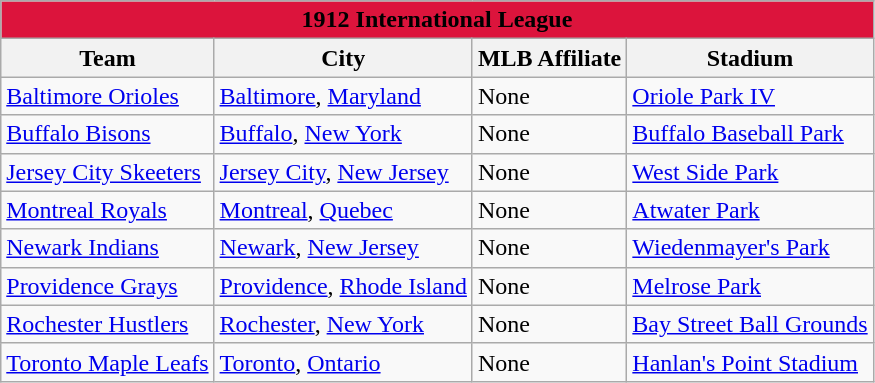<table class="wikitable" style="width:auto">
<tr>
<td bgcolor="#DC143C" align="center" colspan="7"><strong><span>1912 International League</span></strong></td>
</tr>
<tr>
<th>Team</th>
<th>City</th>
<th>MLB Affiliate</th>
<th>Stadium</th>
</tr>
<tr>
<td><a href='#'>Baltimore Orioles</a></td>
<td><a href='#'>Baltimore</a>, <a href='#'>Maryland</a></td>
<td>None</td>
<td><a href='#'>Oriole Park IV</a></td>
</tr>
<tr>
<td><a href='#'>Buffalo Bisons</a></td>
<td><a href='#'>Buffalo</a>, <a href='#'>New York</a></td>
<td>None</td>
<td><a href='#'>Buffalo Baseball Park</a></td>
</tr>
<tr>
<td><a href='#'>Jersey City Skeeters</a></td>
<td><a href='#'>Jersey City</a>, <a href='#'>New Jersey</a></td>
<td>None</td>
<td><a href='#'>West Side Park</a></td>
</tr>
<tr>
<td><a href='#'>Montreal Royals</a></td>
<td><a href='#'>Montreal</a>, <a href='#'>Quebec</a></td>
<td>None</td>
<td><a href='#'>Atwater Park</a></td>
</tr>
<tr>
<td><a href='#'>Newark Indians</a></td>
<td><a href='#'>Newark</a>, <a href='#'>New Jersey</a></td>
<td>None</td>
<td><a href='#'>Wiedenmayer's Park</a></td>
</tr>
<tr>
<td><a href='#'>Providence Grays</a></td>
<td><a href='#'>Providence</a>, <a href='#'>Rhode Island</a></td>
<td>None</td>
<td><a href='#'>Melrose Park</a></td>
</tr>
<tr>
<td><a href='#'>Rochester Hustlers</a></td>
<td><a href='#'>Rochester</a>, <a href='#'>New York</a></td>
<td>None</td>
<td><a href='#'>Bay Street Ball Grounds</a></td>
</tr>
<tr>
<td><a href='#'>Toronto Maple Leafs</a></td>
<td><a href='#'>Toronto</a>, <a href='#'>Ontario</a></td>
<td>None</td>
<td><a href='#'>Hanlan's Point Stadium</a></td>
</tr>
</table>
